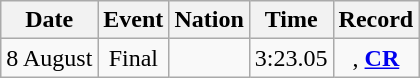<table class="wikitable" style=text-align:center>
<tr>
<th>Date</th>
<th>Event</th>
<th>Nation</th>
<th>Time</th>
<th>Record</th>
</tr>
<tr>
<td>8 August</td>
<td>Final</td>
<td align=left></td>
<td>3:23.05</td>
<td>, <strong><a href='#'>CR</a></strong></td>
</tr>
</table>
